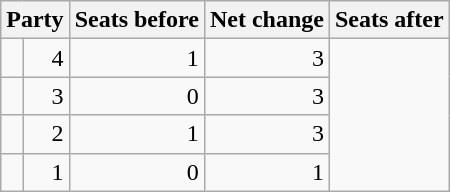<table class=wikitable style="text-align:right">
<tr>
<th colspan="2">Party</th>
<th>Seats before</th>
<th>Net change</th>
<th>Seats after</th>
</tr>
<tr>
<td></td>
<td>4</td>
<td> 1</td>
<td>3</td>
</tr>
<tr>
<td></td>
<td>3</td>
<td> 0</td>
<td>3</td>
</tr>
<tr>
<td></td>
<td>2</td>
<td> 1</td>
<td>3</td>
</tr>
<tr>
<td></td>
<td>1</td>
<td> 0</td>
<td>1</td>
</tr>
</table>
